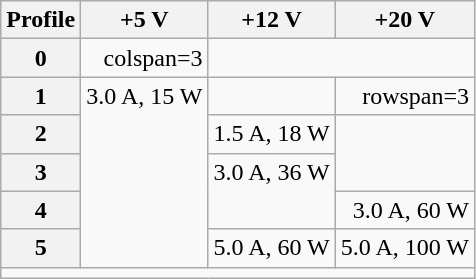<table class="wikitable floatright" style=text-align:right>
<tr>
<th>Profile</th>
<th>+5 V</th>
<th>+12 V</th>
<th>+20 V</th>
</tr>
<tr>
<th>0</th>
<td>colspan=3 </td>
</tr>
<tr>
<th>1</th>
<td rowspan=5 valign="top">3.0 A, 15 W</td>
<td></td>
<td>rowspan=3 </td>
</tr>
<tr>
<th>2</th>
<td>1.5 A, 18 W</td>
</tr>
<tr>
<th>3</th>
<td rowspan=2 valign="top">3.0 A, 36 W</td>
</tr>
<tr>
<th>4</th>
<td>3.0 A, 60 W</td>
</tr>
<tr>
<th>5</th>
<td>5.0 A, 60 W</td>
<td>5.0 A, 100 W</td>
</tr>
<tr>
<td colspan=4></td>
</tr>
</table>
